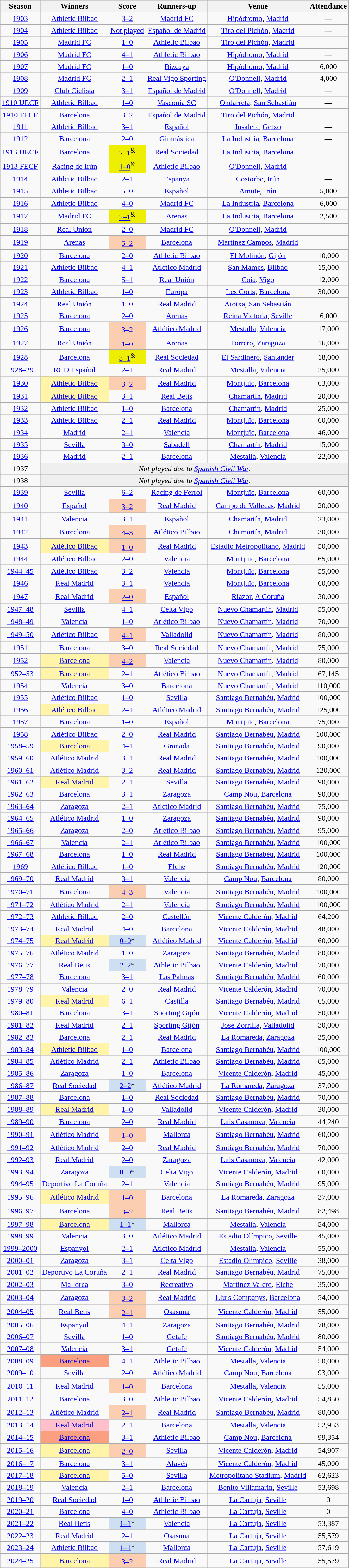<table class="wikitable sortable" style="text-align: center; font-size: 100%;">
<tr>
<th>Season</th>
<th>Winners</th>
<th>Score</th>
<th>Runners-up</th>
<th>Venue</th>
<th>Attendance</th>
</tr>
<tr>
<td><a href='#'>1903</a></td>
<td><a href='#'>Athletic Bilbao</a></td>
<td><a href='#'>3–2</a></td>
<td><a href='#'>Madrid FC</a></td>
<td><a href='#'>Hipódromo</a>, <a href='#'>Madrid</a></td>
<td>—</td>
</tr>
<tr>
<td><a href='#'>1904</a></td>
<td><a href='#'>Athletic Bilbao</a></td>
<td><a href='#'>Not played</a></td>
<td><a href='#'>Español de Madrid</a></td>
<td><a href='#'>Tiro del Pichón</a>, <a href='#'>Madrid</a></td>
<td>—</td>
</tr>
<tr>
<td><a href='#'>1905</a></td>
<td><a href='#'>Madrid FC</a></td>
<td><a href='#'>1–0</a></td>
<td><a href='#'>Athletic Bilbao</a></td>
<td><a href='#'>Tiro del Pichón</a>, <a href='#'>Madrid</a></td>
<td>—</td>
</tr>
<tr>
<td><a href='#'>1906</a></td>
<td><a href='#'>Madrid FC</a></td>
<td><a href='#'>4–1</a></td>
<td><a href='#'>Athletic Bilbao</a></td>
<td><a href='#'>Hipódromo</a>, <a href='#'>Madrid</a></td>
<td>—</td>
</tr>
<tr>
<td><a href='#'>1907</a></td>
<td><a href='#'>Madrid FC</a></td>
<td><a href='#'>1–0</a></td>
<td><a href='#'>Bizcaya</a></td>
<td><a href='#'>Hipódromo</a>, <a href='#'>Madrid</a></td>
<td>6,000</td>
</tr>
<tr>
<td><a href='#'>1908</a></td>
<td><a href='#'>Madrid FC</a></td>
<td><a href='#'>2–1</a></td>
<td><a href='#'>Real Vigo Sporting</a></td>
<td><a href='#'>O'Donnell</a>, <a href='#'>Madrid</a></td>
<td>4,000</td>
</tr>
<tr>
<td><a href='#'>1909</a></td>
<td><a href='#'>Club Ciclista</a></td>
<td><a href='#'>3–1</a></td>
<td><a href='#'>Español de Madrid</a></td>
<td><a href='#'>O'Donnell</a>, <a href='#'>Madrid</a></td>
<td>—</td>
</tr>
<tr>
<td><a href='#'>1910 UECF</a></td>
<td><a href='#'>Athletic Bilbao</a></td>
<td><a href='#'>1–0</a></td>
<td><a href='#'>Vasconia SC</a></td>
<td><a href='#'>Ondarreta</a>, <a href='#'>San Sebastián</a></td>
<td>—</td>
</tr>
<tr>
<td><a href='#'>1910 FECF</a></td>
<td><a href='#'>Barcelona</a></td>
<td><a href='#'>3–2</a></td>
<td><a href='#'>Español de Madrid</a></td>
<td><a href='#'>Tiro del Pichón</a>, <a href='#'>Madrid</a></td>
<td>—</td>
</tr>
<tr>
<td><a href='#'>1911</a></td>
<td><a href='#'>Athletic Bilbao</a></td>
<td><a href='#'>3–1</a></td>
<td><a href='#'>Español</a></td>
<td><a href='#'>Josaleta</a>, <a href='#'>Getxo</a></td>
<td>—</td>
</tr>
<tr>
<td><a href='#'>1912</a></td>
<td><a href='#'>Barcelona</a></td>
<td><a href='#'>2–0</a></td>
<td><a href='#'>Gimnástica</a></td>
<td><a href='#'>La Industria</a>, <a href='#'>Barcelona</a></td>
<td>—</td>
</tr>
<tr>
<td><a href='#'>1913 UECF</a></td>
<td><a href='#'>Barcelona</a></td>
<td align=center bgcolor=eeee00><a href='#'>2–1</a><sup>&</sup></td>
<td><a href='#'>Real Sociedad</a></td>
<td><a href='#'>La Industria</a>, <a href='#'>Barcelona</a></td>
<td>—</td>
</tr>
<tr>
<td><a href='#'>1913 FECF</a></td>
<td><a href='#'>Racing de Irún</a></td>
<td align=center bgcolor=eeee00><a href='#'>1–0</a><sup>&</sup></td>
<td><a href='#'>Athletic Bilbao</a></td>
<td><a href='#'>O'Donnell</a>, <a href='#'>Madrid</a></td>
<td>—</td>
</tr>
<tr>
<td><a href='#'>1914</a></td>
<td><a href='#'>Athletic Bilbao</a></td>
<td><a href='#'>2–1</a></td>
<td><a href='#'>Espanya</a></td>
<td><a href='#'>Costorbe</a>, <a href='#'>Irún</a></td>
<td>—</td>
</tr>
<tr>
<td><a href='#'>1915</a></td>
<td><a href='#'>Athletic Bilbao</a></td>
<td><a href='#'>5–0</a></td>
<td><a href='#'>Español</a></td>
<td><a href='#'>Amute</a>, <a href='#'>Irún</a></td>
<td>5,000</td>
</tr>
<tr>
<td><a href='#'>1916</a></td>
<td><a href='#'>Athletic Bilbao</a></td>
<td><a href='#'>4–0</a></td>
<td><a href='#'>Madrid FC</a></td>
<td><a href='#'>La Industria</a>, <a href='#'>Barcelona</a></td>
<td>6,000</td>
</tr>
<tr>
<td><a href='#'>1917</a></td>
<td><a href='#'>Madrid FC</a></td>
<td align=center bgcolor=eeee00><a href='#'>2–1</a><sup>&</sup></td>
<td><a href='#'>Arenas</a></td>
<td><a href='#'>La Industria</a>, <a href='#'>Barcelona</a></td>
<td>2,500</td>
</tr>
<tr>
<td><a href='#'>1918</a></td>
<td><a href='#'>Real Unión</a></td>
<td><a href='#'>2–0</a></td>
<td><a href='#'>Madrid FC</a></td>
<td><a href='#'>O'Donnell</a>, <a href='#'>Madrid</a></td>
<td>—</td>
</tr>
<tr>
<td><a href='#'>1919</a></td>
<td><a href='#'>Arenas</a></td>
<td align=center bgcolor=FBCEB1><a href='#'>5–2</a><sup></sup></td>
<td><a href='#'>Barcelona</a></td>
<td><a href='#'>Martínez Campos</a>, <a href='#'>Madrid</a></td>
<td>—</td>
</tr>
<tr>
<td><a href='#'>1920</a></td>
<td><a href='#'>Barcelona</a></td>
<td><a href='#'>2–0</a></td>
<td><a href='#'>Athletic Bilbao</a></td>
<td><a href='#'>El Molinón</a>, <a href='#'>Gijón</a></td>
<td>10,000</td>
</tr>
<tr>
<td><a href='#'>1921</a></td>
<td><a href='#'>Athletic Bilbao</a></td>
<td><a href='#'>4–1</a></td>
<td><a href='#'>Atlético Madrid</a></td>
<td><a href='#'>San Mamés</a>, <a href='#'>Bilbao</a></td>
<td>15,000</td>
</tr>
<tr>
<td><a href='#'>1922</a></td>
<td><a href='#'>Barcelona</a></td>
<td><a href='#'>5–1</a></td>
<td><a href='#'>Real Unión</a></td>
<td><a href='#'>Coia</a>, <a href='#'>Vigo</a></td>
<td>12,000</td>
</tr>
<tr>
<td><a href='#'>1923</a></td>
<td><a href='#'>Athletic Bilbao</a></td>
<td><a href='#'>1–0</a></td>
<td><a href='#'>Europa</a></td>
<td><a href='#'>Les Corts</a>, <a href='#'>Barcelona</a></td>
<td>30,000</td>
</tr>
<tr>
<td><a href='#'>1924</a></td>
<td><a href='#'>Real Unión</a></td>
<td><a href='#'>1–0</a></td>
<td><a href='#'>Real Madrid</a></td>
<td><a href='#'>Atotxa</a>, <a href='#'>San Sebastián</a></td>
<td>—</td>
</tr>
<tr>
<td><a href='#'>1925</a></td>
<td><a href='#'>Barcelona</a></td>
<td><a href='#'>2–0</a></td>
<td><a href='#'>Arenas</a></td>
<td><a href='#'>Reina Victoria</a>, <a href='#'>Seville</a></td>
<td>6,000</td>
</tr>
<tr>
<td><a href='#'>1926</a></td>
<td><a href='#'>Barcelona</a></td>
<td align=center bgcolor=FBCEB1><a href='#'>3–2</a><sup></sup></td>
<td><a href='#'>Atlético Madrid</a></td>
<td><a href='#'>Mestalla</a>, <a href='#'>Valencia</a></td>
<td>17,000</td>
</tr>
<tr>
<td><a href='#'>1927</a></td>
<td><a href='#'>Real Unión</a></td>
<td align=center bgcolor=FBCEB1><a href='#'>1–0</a><sup></sup></td>
<td><a href='#'>Arenas</a></td>
<td><a href='#'>Torrero</a>, <a href='#'>Zaragoza</a></td>
<td>16,000</td>
</tr>
<tr>
<td><a href='#'>1928</a></td>
<td><a href='#'>Barcelona</a></td>
<td align=center bgcolor=eeee00><a href='#'>3–1</a><sup>&</sup></td>
<td><a href='#'>Real Sociedad</a></td>
<td><a href='#'>El Sardinero</a>, <a href='#'>Santander</a></td>
<td>18,000</td>
</tr>
<tr>
<td><a href='#'>1928–29</a></td>
<td><a href='#'>RCD Español</a></td>
<td><a href='#'>2–1</a></td>
<td><a href='#'>Real Madrid</a></td>
<td><a href='#'>Mestalla</a>, <a href='#'>Valencia</a></td>
<td>25,000</td>
</tr>
<tr>
<td><a href='#'>1930</a></td>
<td style="background-color:#fff4a7"><a href='#'>Athletic Bilbao</a></td>
<td align=center bgcolor=FBCEB1><a href='#'>3–2</a><sup></sup></td>
<td><a href='#'>Real Madrid</a></td>
<td><a href='#'>Montjuïc</a>, <a href='#'>Barcelona</a></td>
<td>63,000</td>
</tr>
<tr>
<td><a href='#'>1931</a></td>
<td style="background-color:#fff4a7"><a href='#'>Athletic Bilbao</a></td>
<td><a href='#'>3–1</a></td>
<td><a href='#'>Real Betis</a></td>
<td><a href='#'>Chamartín</a>, <a href='#'>Madrid</a></td>
<td>20,000</td>
</tr>
<tr>
<td><a href='#'>1932</a></td>
<td><a href='#'>Athletic Bilbao</a></td>
<td><a href='#'>1–0</a></td>
<td><a href='#'>Barcelona</a></td>
<td><a href='#'>Chamartín</a>, <a href='#'>Madrid</a></td>
<td>25,000</td>
</tr>
<tr>
<td><a href='#'>1933</a></td>
<td><a href='#'>Athletic Bilbao</a></td>
<td><a href='#'>2–1</a></td>
<td><a href='#'>Real Madrid</a></td>
<td><a href='#'>Montjuïc</a>, <a href='#'>Barcelona</a></td>
<td>60,000</td>
</tr>
<tr>
<td><a href='#'>1934</a></td>
<td><a href='#'>Madrid</a></td>
<td><a href='#'>2–1</a></td>
<td><a href='#'>Valencia</a></td>
<td><a href='#'>Montjuïc</a>, <a href='#'>Barcelona</a></td>
<td>46,000</td>
</tr>
<tr>
<td><a href='#'>1935</a></td>
<td><a href='#'>Sevilla</a></td>
<td><a href='#'>3–0</a></td>
<td><a href='#'>Sabadell</a></td>
<td><a href='#'>Chamartín</a>, <a href='#'>Madrid</a></td>
<td>15,000</td>
</tr>
<tr>
<td><a href='#'>1936</a></td>
<td><a href='#'>Madrid</a></td>
<td><a href='#'>2–1</a></td>
<td><a href='#'>Barcelona</a></td>
<td><a href='#'>Mestalla</a>, <a href='#'>Valencia</a></td>
<td>22,000</td>
</tr>
<tr>
<td>1937</td>
<td colspan=5 style="background:#efefef; text-align:center"><em>Not played due to <a href='#'>Spanish Civil War</a>.</em></td>
</tr>
<tr>
<td>1938</td>
<td colspan=5 style="background:#efefef; text-align:center"><em>Not played due to <a href='#'>Spanish Civil War</a>.</em></td>
</tr>
<tr>
<td><a href='#'>1939</a></td>
<td><a href='#'>Sevilla</a></td>
<td><a href='#'>6–2</a></td>
<td><a href='#'>Racing de Ferrol</a></td>
<td><a href='#'>Montjuïc</a>, <a href='#'>Barcelona</a></td>
<td>60,000</td>
</tr>
<tr>
<td><a href='#'>1940</a></td>
<td><a href='#'>Español</a></td>
<td align=center bgcolor=FBCEB1><a href='#'>3–2</a><sup></sup></td>
<td><a href='#'>Real Madrid</a></td>
<td><a href='#'>Campo de Vallecas</a>, <a href='#'>Madrid</a></td>
<td>20,000</td>
</tr>
<tr>
<td><a href='#'>1941</a></td>
<td><a href='#'>Valencia</a></td>
<td><a href='#'>3–1</a></td>
<td><a href='#'>Español</a></td>
<td><a href='#'>Chamartín</a>, <a href='#'>Madrid</a></td>
<td>23,000</td>
</tr>
<tr>
<td><a href='#'>1942</a></td>
<td><a href='#'>Barcelona</a></td>
<td align=center bgcolor=FBCEB1><a href='#'>4–3</a><sup></sup></td>
<td><a href='#'>Atlético Bilbao</a></td>
<td><a href='#'>Chamartín</a>, <a href='#'>Madrid</a></td>
<td>30,000</td>
</tr>
<tr>
<td><a href='#'>1943</a></td>
<td style="background-color:#fff4a7"><a href='#'>Atlético Bilbao</a></td>
<td align=center bgcolor=FBCEB1><a href='#'>1–0</a><sup></sup></td>
<td><a href='#'>Real Madrid</a></td>
<td><a href='#'>Estadio Metropolitano</a>, <a href='#'>Madrid</a></td>
<td>50,000</td>
</tr>
<tr>
<td><a href='#'>1944</a></td>
<td><a href='#'>Atlético Bilbao</a></td>
<td><a href='#'>2–0</a></td>
<td><a href='#'>Valencia</a></td>
<td><a href='#'>Montjuïc</a>, <a href='#'>Barcelona</a></td>
<td>65,000</td>
</tr>
<tr>
<td><a href='#'>1944–45</a></td>
<td><a href='#'>Atlético Bilbao</a></td>
<td><a href='#'>3–2</a></td>
<td><a href='#'>Valencia</a></td>
<td><a href='#'>Montjuïc</a>, <a href='#'>Barcelona</a></td>
<td>55,000</td>
</tr>
<tr>
<td><a href='#'>1946</a></td>
<td><a href='#'>Real Madrid</a></td>
<td><a href='#'>3–1</a></td>
<td><a href='#'>Valencia</a></td>
<td><a href='#'>Montjuïc</a>, <a href='#'>Barcelona</a></td>
<td>60,000</td>
</tr>
<tr>
<td><a href='#'>1947</a></td>
<td><a href='#'>Real Madrid</a></td>
<td align=center bgcolor=FBCEB1><a href='#'>2–0</a><sup></sup></td>
<td><a href='#'>Español</a></td>
<td><a href='#'>Riazor</a>, <a href='#'>A Coruña</a></td>
<td>30,000</td>
</tr>
<tr>
<td><a href='#'>1947–48</a></td>
<td><a href='#'>Sevilla</a></td>
<td><a href='#'>4–1</a></td>
<td><a href='#'>Celta Vigo</a></td>
<td><a href='#'>Nuevo Chamartín</a>, <a href='#'>Madrid</a></td>
<td>55,000</td>
</tr>
<tr>
<td><a href='#'>1948–49</a></td>
<td><a href='#'>Valencia</a></td>
<td><a href='#'>1–0</a></td>
<td><a href='#'>Atlético Bilbao</a></td>
<td><a href='#'>Nuevo Chamartín</a>, <a href='#'>Madrid</a></td>
<td>70,000</td>
</tr>
<tr>
<td><a href='#'>1949–50</a></td>
<td><a href='#'>Atlético Bilbao</a></td>
<td align=center bgcolor=FBCEB1><a href='#'>4–1</a><sup></sup></td>
<td><a href='#'>Valladolid</a></td>
<td><a href='#'>Nuevo Chamartín</a>, <a href='#'>Madrid</a></td>
<td>80,000</td>
</tr>
<tr>
<td><a href='#'>1951</a></td>
<td><a href='#'>Barcelona</a></td>
<td><a href='#'>3–0</a></td>
<td><a href='#'>Real Sociedad</a></td>
<td><a href='#'>Nuevo Chamartín</a>, <a href='#'>Madrid</a></td>
<td>75,000</td>
</tr>
<tr>
<td><a href='#'>1952</a></td>
<td style="background-color:#fff4a7"><a href='#'>Barcelona</a></td>
<td align=center bgcolor=FBCEB1><a href='#'>4–2</a><sup></sup></td>
<td><a href='#'>Valencia</a></td>
<td><a href='#'>Nuevo Chamartín</a>, <a href='#'>Madrid</a></td>
<td>80,000</td>
</tr>
<tr>
<td><a href='#'>1952–53</a></td>
<td style="background-color:#fff4a7"><a href='#'>Barcelona</a></td>
<td><a href='#'>2–1</a></td>
<td><a href='#'>Atlético Bilbao</a></td>
<td><a href='#'>Nuevo Chamartín</a>, <a href='#'>Madrid</a></td>
<td>67,145</td>
</tr>
<tr>
<td><a href='#'>1954</a></td>
<td><a href='#'>Valencia</a></td>
<td><a href='#'>3–0</a></td>
<td><a href='#'>Barcelona</a></td>
<td><a href='#'>Nuevo Chamartín</a>, <a href='#'>Madrid</a></td>
<td>110,000</td>
</tr>
<tr>
<td><a href='#'>1955</a></td>
<td><a href='#'>Atlético Bilbao</a></td>
<td><a href='#'>1–0</a></td>
<td><a href='#'>Sevilla</a></td>
<td><a href='#'>Santiago Bernabéu</a>, <a href='#'>Madrid</a></td>
<td>100,000</td>
</tr>
<tr>
<td><a href='#'>1956</a></td>
<td style="background-color:#fff4a7"><a href='#'>Atlético Bilbao</a></td>
<td><a href='#'>2–1</a></td>
<td><a href='#'>Atlético Madrid</a></td>
<td><a href='#'>Santiago Bernabéu</a>, <a href='#'>Madrid</a></td>
<td>125,000</td>
</tr>
<tr>
<td><a href='#'>1957</a></td>
<td><a href='#'>Barcelona</a></td>
<td><a href='#'>1–0</a></td>
<td><a href='#'>Español</a></td>
<td><a href='#'>Montjuïc</a>, <a href='#'>Barcelona</a></td>
<td>75,000</td>
</tr>
<tr>
<td><a href='#'>1958</a></td>
<td><a href='#'>Atlético Bilbao</a></td>
<td><a href='#'>2–0</a></td>
<td><a href='#'>Real Madrid</a></td>
<td><a href='#'>Santiago Bernabéu</a>, <a href='#'>Madrid</a></td>
<td>100,000</td>
</tr>
<tr>
<td><a href='#'>1958–59</a></td>
<td style="background-color:#fff4a7"><a href='#'>Barcelona</a></td>
<td><a href='#'>4–1</a></td>
<td><a href='#'>Granada</a></td>
<td><a href='#'>Santiago Bernabéu</a>, <a href='#'>Madrid</a></td>
<td>90,000</td>
</tr>
<tr>
<td><a href='#'>1959–60</a></td>
<td><a href='#'>Atlético Madrid</a></td>
<td><a href='#'>3–1</a></td>
<td><a href='#'>Real Madrid</a></td>
<td><a href='#'>Santiago Bernabéu</a>, <a href='#'>Madrid</a></td>
<td>100,000</td>
</tr>
<tr>
<td><a href='#'>1960–61</a></td>
<td><a href='#'>Atlético Madrid</a></td>
<td><a href='#'>3–2</a></td>
<td><a href='#'>Real Madrid</a></td>
<td><a href='#'>Santiago Bernabéu</a>, <a href='#'>Madrid</a></td>
<td>120,000</td>
</tr>
<tr>
<td><a href='#'>1961–62</a></td>
<td style="background-color:#fff4a7"><a href='#'>Real Madrid</a></td>
<td><a href='#'>2–1</a></td>
<td><a href='#'>Sevilla</a></td>
<td><a href='#'>Santiago Bernabéu</a>, <a href='#'>Madrid</a></td>
<td>90,000</td>
</tr>
<tr>
<td><a href='#'>1962–63</a></td>
<td><a href='#'>Barcelona</a></td>
<td><a href='#'>3–1</a></td>
<td><a href='#'>Zaragoza</a></td>
<td><a href='#'>Camp Nou</a>, <a href='#'>Barcelona</a></td>
<td>90,000</td>
</tr>
<tr>
<td><a href='#'>1963–64</a></td>
<td><a href='#'>Zaragoza</a></td>
<td><a href='#'>2–1</a></td>
<td><a href='#'>Atlético Madrid</a></td>
<td><a href='#'>Santiago Bernabéu</a>, <a href='#'>Madrid</a></td>
<td>75,000</td>
</tr>
<tr>
<td><a href='#'>1964–65</a></td>
<td><a href='#'>Atlético Madrid</a></td>
<td><a href='#'>1–0</a></td>
<td><a href='#'>Zaragoza</a></td>
<td><a href='#'>Santiago Bernabéu</a>, <a href='#'>Madrid</a></td>
<td>90,000</td>
</tr>
<tr>
<td><a href='#'>1965–66</a></td>
<td><a href='#'>Zaragoza</a></td>
<td><a href='#'>2–0</a></td>
<td><a href='#'>Atlético Bilbao</a></td>
<td><a href='#'>Santiago Bernabéu</a>, <a href='#'>Madrid</a></td>
<td>95,000</td>
</tr>
<tr>
<td><a href='#'>1966–67</a></td>
<td><a href='#'>Valencia</a></td>
<td><a href='#'>2–1</a></td>
<td><a href='#'>Atlético Bilbao</a></td>
<td><a href='#'>Santiago Bernabéu</a>, <a href='#'>Madrid</a></td>
<td>100,000</td>
</tr>
<tr>
<td><a href='#'>1967–68</a></td>
<td><a href='#'>Barcelona</a></td>
<td><a href='#'>1–0</a></td>
<td><a href='#'>Real Madrid</a></td>
<td><a href='#'>Santiago Bernabéu</a>, <a href='#'>Madrid</a></td>
<td>100,000</td>
</tr>
<tr>
<td><a href='#'>1969</a></td>
<td><a href='#'>Atlético Bilbao</a></td>
<td><a href='#'>1–0</a></td>
<td><a href='#'>Elche</a></td>
<td><a href='#'>Santiago Bernabéu</a>, <a href='#'>Madrid</a></td>
<td>120,000</td>
</tr>
<tr>
<td><a href='#'>1969–70</a></td>
<td><a href='#'>Real Madrid</a></td>
<td><a href='#'>3–1</a></td>
<td><a href='#'>Valencia</a></td>
<td><a href='#'>Camp Nou</a>, <a href='#'>Barcelona</a></td>
<td>80,000</td>
</tr>
<tr>
<td><a href='#'>1970–71</a></td>
<td><a href='#'>Barcelona</a></td>
<td align=center bgcolor=FBCEB1><a href='#'>4–3</a><sup></sup></td>
<td><a href='#'>Valencia</a></td>
<td><a href='#'>Santiago Bernabéu</a>, <a href='#'>Madrid</a></td>
<td>100,000</td>
</tr>
<tr>
<td><a href='#'>1971–72</a></td>
<td><a href='#'>Atlético Madrid</a></td>
<td><a href='#'>2–1</a></td>
<td><a href='#'>Valencia</a></td>
<td><a href='#'>Santiago Bernabéu</a>, <a href='#'>Madrid</a></td>
<td>100,000</td>
</tr>
<tr>
<td><a href='#'>1972–73</a></td>
<td><a href='#'>Athletic Bilbao</a></td>
<td><a href='#'>2–0</a></td>
<td><a href='#'>Castellón</a></td>
<td><a href='#'>Vicente Calderón</a>, <a href='#'>Madrid</a></td>
<td>64,200</td>
</tr>
<tr>
<td><a href='#'>1973–74</a></td>
<td><a href='#'>Real Madrid</a></td>
<td><a href='#'>4–0</a></td>
<td><a href='#'>Barcelona</a></td>
<td><a href='#'>Vicente Calderón</a>, <a href='#'>Madrid</a></td>
<td>48,000</td>
</tr>
<tr>
<td><a href='#'>1974–75</a></td>
<td style="background-color:#fff4a7"><a href='#'>Real Madrid</a></td>
<td align=center bgcolor=cedff2><a href='#'>0–0</a>*</td>
<td><a href='#'>Atlético Madrid</a></td>
<td><a href='#'>Vicente Calderón</a>, <a href='#'>Madrid</a></td>
<td>60,000</td>
</tr>
<tr>
<td><a href='#'>1975–76</a></td>
<td><a href='#'>Atlético Madrid</a></td>
<td><a href='#'>1–0</a></td>
<td><a href='#'>Zaragoza</a></td>
<td><a href='#'>Santiago Bernabéu</a>, <a href='#'>Madrid</a></td>
<td>80,000</td>
</tr>
<tr>
<td><a href='#'>1976–77</a></td>
<td><a href='#'>Real Betis</a></td>
<td align=center bgcolor=cedff2><a href='#'>2–2</a>*</td>
<td><a href='#'>Athletic Bilbao</a></td>
<td><a href='#'>Vicente Calderón</a>, <a href='#'>Madrid</a></td>
<td>70,000</td>
</tr>
<tr>
<td><a href='#'>1977–78</a></td>
<td><a href='#'>Barcelona</a></td>
<td><a href='#'>3–1</a></td>
<td><a href='#'>Las Palmas</a></td>
<td><a href='#'>Santiago Bernabéu</a>, <a href='#'>Madrid</a></td>
<td>60,000</td>
</tr>
<tr>
<td><a href='#'>1978–79</a></td>
<td><a href='#'>Valencia</a></td>
<td><a href='#'>2–0</a></td>
<td><a href='#'>Real Madrid</a></td>
<td><a href='#'>Vicente Calderón</a>, <a href='#'>Madrid</a></td>
<td>70,000</td>
</tr>
<tr>
<td><a href='#'>1979–80</a></td>
<td style="background-color:#fff4a7"><a href='#'>Real Madrid</a></td>
<td><a href='#'>6–1</a></td>
<td><a href='#'>Castilla</a></td>
<td><a href='#'>Santiago Bernabéu</a>, <a href='#'>Madrid</a></td>
<td>65,000</td>
</tr>
<tr>
<td><a href='#'>1980–81</a></td>
<td><a href='#'>Barcelona</a></td>
<td><a href='#'>3–1</a></td>
<td><a href='#'>Sporting Gijón</a></td>
<td><a href='#'>Vicente Calderón</a>, <a href='#'>Madrid</a></td>
<td>50,000</td>
</tr>
<tr>
<td><a href='#'>1981–82</a></td>
<td><a href='#'>Real Madrid</a></td>
<td><a href='#'>2–1</a></td>
<td><a href='#'>Sporting Gijón</a></td>
<td><a href='#'>José Zorrilla</a>, <a href='#'>Valladolid</a></td>
<td>30,000</td>
</tr>
<tr>
<td><a href='#'>1982–83</a></td>
<td><a href='#'>Barcelona</a></td>
<td><a href='#'>2–1</a></td>
<td><a href='#'>Real Madrid</a></td>
<td><a href='#'>La Romareda</a>, <a href='#'>Zaragoza</a></td>
<td>35,000</td>
</tr>
<tr>
<td><a href='#'>1983–84</a></td>
<td style="background-color:#fff4a7"><a href='#'>Athletic Bilbao</a></td>
<td><a href='#'>1–0</a></td>
<td><a href='#'>Barcelona</a></td>
<td><a href='#'>Santiago Bernabéu</a>, <a href='#'>Madrid</a></td>
<td>100,000</td>
</tr>
<tr>
<td><a href='#'>1984–85</a></td>
<td><a href='#'>Atlético Madrid</a></td>
<td><a href='#'>2–1</a></td>
<td><a href='#'>Athletic Bilbao</a></td>
<td><a href='#'>Santiago Bernabéu</a>, <a href='#'>Madrid</a></td>
<td>85,000</td>
</tr>
<tr>
<td><a href='#'>1985–86</a></td>
<td><a href='#'>Zaragoza</a></td>
<td><a href='#'>1–0</a></td>
<td><a href='#'>Barcelona</a></td>
<td><a href='#'>Vicente Calderón</a>, <a href='#'>Madrid</a></td>
<td>45,000</td>
</tr>
<tr>
<td><a href='#'>1986–87</a></td>
<td><a href='#'>Real Sociedad</a></td>
<td align=center bgcolor=cedff2><a href='#'>2–2</a>*</td>
<td><a href='#'>Atlético Madrid</a></td>
<td><a href='#'>La Romareda</a>, <a href='#'>Zaragoza</a></td>
<td>37,000</td>
</tr>
<tr>
<td><a href='#'>1987–88</a></td>
<td><a href='#'>Barcelona</a></td>
<td><a href='#'>1–0</a></td>
<td><a href='#'>Real Sociedad</a></td>
<td><a href='#'>Santiago Bernabéu</a>, <a href='#'>Madrid</a></td>
<td>70,000</td>
</tr>
<tr>
<td><a href='#'>1988–89</a></td>
<td style="background-color:#fff4a7"><a href='#'>Real Madrid</a></td>
<td><a href='#'>1–0</a></td>
<td><a href='#'>Valladolid</a></td>
<td><a href='#'>Vicente Calderón</a>, <a href='#'>Madrid</a></td>
<td>30,000</td>
</tr>
<tr>
<td><a href='#'>1989–90</a></td>
<td><a href='#'>Barcelona</a></td>
<td><a href='#'>2–0</a></td>
<td><a href='#'>Real Madrid</a></td>
<td><a href='#'>Luis Casanova</a>, <a href='#'>Valencia</a></td>
<td>44,240</td>
</tr>
<tr>
<td><a href='#'>1990–91</a></td>
<td><a href='#'>Atlético Madrid</a></td>
<td align=center bgcolor=FBCEB1><a href='#'>1–0</a><sup></sup></td>
<td><a href='#'>Mallorca</a></td>
<td><a href='#'>Santiago Bernabéu</a>, <a href='#'>Madrid</a></td>
<td>60,000</td>
</tr>
<tr>
<td><a href='#'>1991–92</a></td>
<td><a href='#'>Atlético Madrid</a></td>
<td><a href='#'>2–0</a></td>
<td><a href='#'>Real Madrid</a></td>
<td><a href='#'>Santiago Bernabéu</a>, <a href='#'>Madrid</a></td>
<td>70,000</td>
</tr>
<tr>
<td><a href='#'>1992–93</a></td>
<td><a href='#'>Real Madrid</a></td>
<td><a href='#'>2–0</a></td>
<td><a href='#'>Zaragoza</a></td>
<td><a href='#'>Luis Casanova</a>, <a href='#'>Valencia</a></td>
<td>42,000</td>
</tr>
<tr>
<td><a href='#'>1993–94</a></td>
<td><a href='#'>Zaragoza</a></td>
<td align=center bgcolor=cedff2><a href='#'>0–0</a>*</td>
<td><a href='#'>Celta Vigo</a></td>
<td><a href='#'>Vicente Calderón</a>, <a href='#'>Madrid</a></td>
<td>60,000</td>
</tr>
<tr>
<td><a href='#'>1994–95</a></td>
<td><a href='#'>Deportivo La Coruña</a></td>
<td><a href='#'>2–1</a></td>
<td><a href='#'>Valencia</a></td>
<td><a href='#'>Santiago Bernabéu</a>, <a href='#'>Madrid</a></td>
<td>95,000</td>
</tr>
<tr>
<td><a href='#'>1995–96</a></td>
<td style="background-color:#fff4a7"><a href='#'>Atlético Madrid</a></td>
<td align=center bgcolor=FBCEB1><a href='#'>1–0</a><sup></sup></td>
<td><a href='#'>Barcelona</a></td>
<td><a href='#'>La Romareda</a>, <a href='#'>Zaragoza</a></td>
<td>37,000</td>
</tr>
<tr>
<td><a href='#'>1996–97</a></td>
<td><a href='#'>Barcelona</a></td>
<td align=center bgcolor=FBCEB1><a href='#'>3–2</a><sup></sup></td>
<td><a href='#'>Real Betis</a></td>
<td><a href='#'>Santiago Bernabéu</a>, <a href='#'>Madrid</a></td>
<td>82,498</td>
</tr>
<tr>
<td><a href='#'>1997–98</a></td>
<td style="background-color:#fff4a7"><a href='#'>Barcelona</a></td>
<td align=center bgcolor=cedff2><a href='#'>1–1</a>*</td>
<td><a href='#'>Mallorca</a></td>
<td><a href='#'>Mestalla</a>, <a href='#'>Valencia</a></td>
<td>54,000</td>
</tr>
<tr>
<td><a href='#'>1998–99</a></td>
<td><a href='#'>Valencia</a></td>
<td><a href='#'>3–0</a></td>
<td><a href='#'>Atlético Madrid</a></td>
<td><a href='#'>Estadio Olímpico</a>, <a href='#'>Seville</a></td>
<td>45,000</td>
</tr>
<tr>
<td><a href='#'>1999–2000</a></td>
<td><a href='#'>Espanyol</a></td>
<td><a href='#'>2–1</a></td>
<td><a href='#'>Atlético Madrid</a></td>
<td><a href='#'>Mestalla</a>, <a href='#'>Valencia</a></td>
<td>55,000</td>
</tr>
<tr>
<td><a href='#'>2000–01</a></td>
<td><a href='#'>Zaragoza</a></td>
<td><a href='#'>3–1</a></td>
<td><a href='#'>Celta Vigo</a></td>
<td><a href='#'>Estadio Olímpico</a>, <a href='#'>Seville</a></td>
<td>38,000</td>
</tr>
<tr>
<td><a href='#'>2001–02</a></td>
<td><a href='#'>Deportivo La Coruña</a></td>
<td><a href='#'>2–1</a></td>
<td><a href='#'>Real Madrid</a></td>
<td><a href='#'>Santiago Bernabéu</a>, <a href='#'>Madrid</a></td>
<td>75,000</td>
</tr>
<tr>
<td><a href='#'>2002–03</a></td>
<td><a href='#'>Mallorca</a></td>
<td><a href='#'>3–0</a></td>
<td><a href='#'>Recreativo</a></td>
<td><a href='#'>Martínez Valero</a>, <a href='#'>Elche</a></td>
<td>35,000</td>
</tr>
<tr>
<td><a href='#'>2003–04</a></td>
<td><a href='#'>Zaragoza</a></td>
<td align=center bgcolor=FBCEB1><a href='#'>3–2</a><sup></sup></td>
<td><a href='#'>Real Madrid</a></td>
<td><a href='#'>Lluís Companys</a>, <a href='#'>Barcelona</a></td>
<td>54,000</td>
</tr>
<tr>
<td><a href='#'>2004–05</a></td>
<td><a href='#'>Real Betis</a></td>
<td align=center bgcolor=FBCEB1><a href='#'>2–1</a><sup></sup></td>
<td><a href='#'>Osasuna</a></td>
<td><a href='#'>Vicente Calderón</a>, <a href='#'>Madrid</a></td>
<td>55,000</td>
</tr>
<tr>
<td><a href='#'>2005–06</a></td>
<td><a href='#'>Espanyol</a></td>
<td><a href='#'>4–1</a></td>
<td><a href='#'>Zaragoza</a></td>
<td><a href='#'>Santiago Bernabéu</a>, <a href='#'>Madrid</a></td>
<td>78,000</td>
</tr>
<tr>
<td><a href='#'>2006–07</a></td>
<td><a href='#'>Sevilla</a></td>
<td><a href='#'>1–0</a></td>
<td><a href='#'>Getafe</a></td>
<td><a href='#'>Santiago Bernabéu</a>, <a href='#'>Madrid</a></td>
<td>80,000</td>
</tr>
<tr>
<td><a href='#'>2007–08</a></td>
<td><a href='#'>Valencia</a></td>
<td><a href='#'>3–1</a></td>
<td><a href='#'>Getafe</a></td>
<td><a href='#'>Vicente Calderón</a>, <a href='#'>Madrid</a></td>
<td>54,000</td>
</tr>
<tr>
<td><a href='#'>2008–09</a></td>
<td style="background-color:#fa9f80"><a href='#'>Barcelona</a></td>
<td><a href='#'>4–1</a></td>
<td><a href='#'>Athletic Bilbao</a></td>
<td><a href='#'>Mestalla</a>, <a href='#'>Valencia</a></td>
<td>50,000</td>
</tr>
<tr>
<td><a href='#'>2009–10</a></td>
<td><a href='#'>Sevilla</a></td>
<td><a href='#'>2–0</a></td>
<td><a href='#'>Atlético Madrid</a></td>
<td><a href='#'>Camp Nou</a>, <a href='#'>Barcelona</a></td>
<td>93,000</td>
</tr>
<tr>
<td><a href='#'>2010–11</a></td>
<td><a href='#'>Real Madrid</a></td>
<td align=center bgcolor=FBCEB1><a href='#'>1–0</a><sup></sup></td>
<td><a href='#'>Barcelona</a></td>
<td><a href='#'>Mestalla</a>, <a href='#'>Valencia</a></td>
<td>55,000</td>
</tr>
<tr>
<td><a href='#'>2011–12</a></td>
<td><a href='#'>Barcelona</a></td>
<td><a href='#'>3–0</a></td>
<td><a href='#'>Athletic Bilbao</a></td>
<td><a href='#'>Vicente Calderón</a>, <a href='#'>Madrid</a></td>
<td>54,850</td>
</tr>
<tr>
<td><a href='#'>2012–13</a></td>
<td><a href='#'>Atlético Madrid</a></td>
<td align=center bgcolor=FBCEB1><a href='#'>2–1</a><sup></sup></td>
<td><a href='#'>Real Madrid</a></td>
<td><a href='#'>Santiago Bernabéu</a>, <a href='#'>Madrid</a></td>
<td>80,000</td>
</tr>
<tr>
<td><a href='#'>2013–14</a></td>
<td style="background-color:#FFC0CB"><a href='#'>Real Madrid</a></td>
<td><a href='#'>2–1</a></td>
<td><a href='#'>Barcelona</a></td>
<td><a href='#'>Mestalla</a>, <a href='#'>Valencia</a></td>
<td>52,953</td>
</tr>
<tr>
<td><a href='#'>2014–15</a></td>
<td style="background-color:#fa9f80"><a href='#'>Barcelona</a></td>
<td><a href='#'>3–1</a></td>
<td><a href='#'>Athletic Bilbao</a></td>
<td><a href='#'>Camp Nou</a>, <a href='#'>Barcelona</a></td>
<td>99,354</td>
</tr>
<tr>
<td><a href='#'>2015–16</a></td>
<td style="background-color:#fff4a7"><a href='#'>Barcelona</a></td>
<td align=center bgcolor=FBCEB1><a href='#'>2–0</a><sup></sup></td>
<td><a href='#'>Sevilla</a></td>
<td><a href='#'>Vicente Calderón</a>, <a href='#'>Madrid</a></td>
<td>54,907</td>
</tr>
<tr>
<td><a href='#'>2016–17</a></td>
<td><a href='#'>Barcelona</a></td>
<td><a href='#'>3–1</a></td>
<td><a href='#'>Alavés</a></td>
<td><a href='#'>Vicente Calderón</a>, <a href='#'>Madrid</a></td>
<td>45,000</td>
</tr>
<tr>
<td><a href='#'>2017–18</a></td>
<td style="background-color:#fff4a7"><a href='#'>Barcelona</a></td>
<td><a href='#'>5–0</a></td>
<td><a href='#'>Sevilla</a></td>
<td><a href='#'>Metropolitano Stadium</a>, <a href='#'>Madrid</a></td>
<td>62,623</td>
</tr>
<tr>
<td><a href='#'>2018–19</a></td>
<td><a href='#'>Valencia</a></td>
<td><a href='#'>2–1</a></td>
<td><a href='#'>Barcelona</a></td>
<td><a href='#'>Benito Villamarín</a>, <a href='#'>Seville</a></td>
<td>53,698</td>
</tr>
<tr>
<td><a href='#'>2019–20</a></td>
<td><a href='#'>Real Sociedad</a></td>
<td><a href='#'>1–0</a></td>
<td><a href='#'>Athletic Bilbao</a></td>
<td><a href='#'>La Cartuja</a>, <a href='#'>Seville</a></td>
<td>0</td>
</tr>
<tr>
<td><a href='#'>2020–21</a></td>
<td><a href='#'>Barcelona</a></td>
<td><a href='#'>4–0</a></td>
<td><a href='#'>Athletic Bilbao</a></td>
<td><a href='#'>La Cartuja</a>, <a href='#'>Seville</a></td>
<td>0</td>
</tr>
<tr>
<td><a href='#'>2021–22</a></td>
<td><a href='#'>Real Betis</a></td>
<td align=center bgcolor=cedff2><a href='#'>1–1</a>*</td>
<td><a href='#'>Valencia</a></td>
<td><a href='#'>La Cartuja</a>, <a href='#'>Seville</a></td>
<td>53,387</td>
</tr>
<tr>
<td><a href='#'>2022–23</a></td>
<td><a href='#'>Real Madrid</a></td>
<td><a href='#'>2–1</a></td>
<td><a href='#'>Osasuna</a></td>
<td><a href='#'>La Cartuja</a>, <a href='#'>Seville</a></td>
<td>55,579</td>
</tr>
<tr>
<td><a href='#'>2023–24</a></td>
<td><a href='#'>Athletic Bilbao</a></td>
<td align=center bgcolor=cedff2><a href='#'>1–1</a>*</td>
<td><a href='#'>Mallorca</a></td>
<td><a href='#'>La Cartuja</a>, <a href='#'>Seville</a></td>
<td>57,619</td>
</tr>
<tr>
<td><a href='#'>2024–25</a></td>
<td style="background-color:#fff4a7"><a href='#'>Barcelona</a></td>
<td align=center bgcolor=FBCEB1><a href='#'>3–2</a><sup></sup></td>
<td><a href='#'>Real Madrid</a></td>
<td><a href='#'>La Cartuja</a>, <a href='#'>Seville</a></td>
<td>55,579</td>
</tr>
</table>
